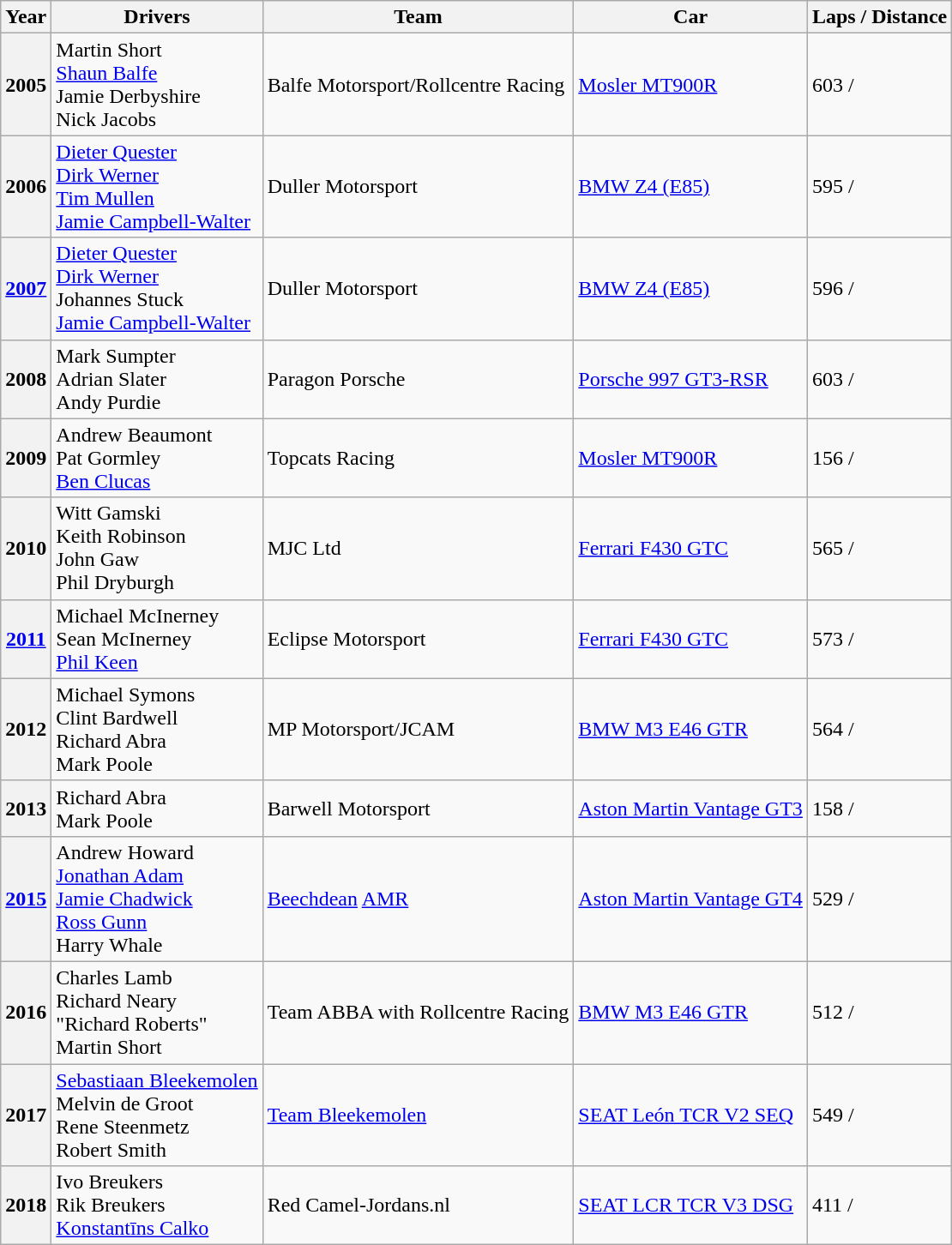<table class="wikitable">
<tr>
<th>Year</th>
<th>Drivers</th>
<th>Team</th>
<th>Car</th>
<th>Laps / Distance</th>
</tr>
<tr>
<th>2005</th>
<td> Martin Short<br> <a href='#'>Shaun Balfe</a><br> Jamie Derbyshire<br> Nick Jacobs</td>
<td> Balfe Motorsport/Rollcentre Racing</td>
<td><a href='#'>Mosler MT900R</a></td>
<td>603 / </td>
</tr>
<tr>
<th>2006</th>
<td> <a href='#'>Dieter Quester</a><br> <a href='#'>Dirk Werner</a><br> <a href='#'>Tim Mullen</a><br> <a href='#'>Jamie Campbell-Walter</a></td>
<td> Duller Motorsport</td>
<td><a href='#'>BMW Z4 (E85)</a></td>
<td>595 / </td>
</tr>
<tr>
<th><a href='#'>2007</a></th>
<td> <a href='#'>Dieter Quester</a><br> <a href='#'>Dirk Werner</a><br> Johannes Stuck<br> <a href='#'>Jamie Campbell-Walter</a></td>
<td> Duller Motorsport</td>
<td><a href='#'>BMW Z4 (E85)</a></td>
<td>596 / </td>
</tr>
<tr>
<th>2008</th>
<td> Mark Sumpter<br> Adrian Slater<br> Andy Purdie</td>
<td> Paragon Porsche</td>
<td><a href='#'>Porsche 997 GT3-RSR</a></td>
<td>603 / </td>
</tr>
<tr>
<th>2009</th>
<td> Andrew Beaumont<br> Pat Gormley<br> <a href='#'>Ben Clucas</a></td>
<td> Topcats Racing</td>
<td><a href='#'>Mosler MT900R</a></td>
<td>156 / </td>
</tr>
<tr>
<th>2010</th>
<td> Witt Gamski<br> Keith Robinson<br> John Gaw<br> Phil Dryburgh</td>
<td> MJC Ltd</td>
<td><a href='#'>Ferrari F430 GTC</a></td>
<td>565 / </td>
</tr>
<tr>
<th><a href='#'>2011</a></th>
<td> Michael McInerney<br> Sean McInerney<br> <a href='#'>Phil Keen</a></td>
<td> Eclipse Motorsport</td>
<td><a href='#'>Ferrari F430 GTC</a></td>
<td>573 / </td>
</tr>
<tr>
<th>2012</th>
<td> Michael Symons<br> Clint Bardwell<br> Richard Abra<br> Mark Poole</td>
<td> MP Motorsport/JCAM</td>
<td><a href='#'>BMW M3 E46 GTR</a></td>
<td>564 / </td>
</tr>
<tr>
<th>2013</th>
<td> Richard Abra<br> Mark Poole</td>
<td> Barwell Motorsport</td>
<td><a href='#'>Aston Martin Vantage GT3</a></td>
<td>158 / </td>
</tr>
<tr>
<th><a href='#'>2015</a></th>
<td> Andrew Howard<br> <a href='#'>Jonathan Adam</a><br> <a href='#'>Jamie Chadwick</a><br> <a href='#'>Ross Gunn</a><br> Harry Whale</td>
<td> <a href='#'>Beechdean</a> <a href='#'>AMR</a></td>
<td><a href='#'>Aston Martin Vantage GT4</a></td>
<td>529 / </td>
</tr>
<tr>
<th>2016</th>
<td> Charles Lamb<br> Richard Neary<br> "Richard Roberts"<br> Martin Short</td>
<td> Team ABBA with Rollcentre Racing</td>
<td><a href='#'>BMW M3 E46 GTR</a></td>
<td>512 / </td>
</tr>
<tr>
<th>2017</th>
<td> <a href='#'>Sebastiaan Bleekemolen</a><br> Melvin de Groot<br> Rene Steenmetz<br> Robert Smith</td>
<td> <a href='#'>Team Bleekemolen</a></td>
<td><a href='#'>SEAT León TCR V2 SEQ</a></td>
<td>549 / </td>
</tr>
<tr>
<th>2018</th>
<td> Ivo Breukers<br> Rik Breukers<br> <a href='#'>Konstantīns Calko</a></td>
<td> Red Camel-Jordans.nl</td>
<td><a href='#'>SEAT LCR TCR V3 DSG</a></td>
<td>411 / </td>
</tr>
</table>
